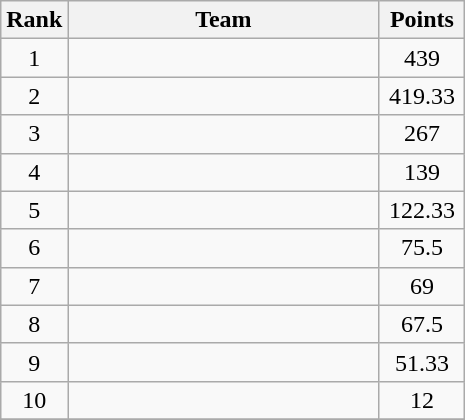<table class="wikitable" style="text-align:center;">
<tr>
<th width="23">Rank</th>
<th width="200">Team</th>
<th width="50">Points</th>
</tr>
<tr>
<td>1</td>
<td align=left></td>
<td>439</td>
</tr>
<tr>
<td>2</td>
<td align=left></td>
<td>419.33</td>
</tr>
<tr>
<td>3</td>
<td align=left></td>
<td>267</td>
</tr>
<tr>
<td>4</td>
<td align=left></td>
<td>139</td>
</tr>
<tr>
<td>5</td>
<td align=left></td>
<td>122.33</td>
</tr>
<tr>
<td>6</td>
<td align=left></td>
<td>75.5</td>
</tr>
<tr>
<td>7</td>
<td align=left></td>
<td>69</td>
</tr>
<tr>
<td>8</td>
<td align=left></td>
<td>67.5</td>
</tr>
<tr>
<td>9</td>
<td align=left></td>
<td>51.33</td>
</tr>
<tr>
<td>10</td>
<td align=left></td>
<td>12</td>
</tr>
<tr>
</tr>
</table>
